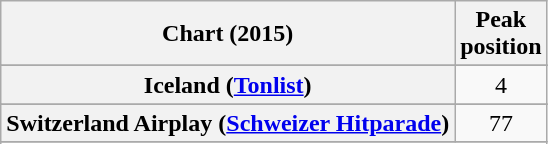<table class="wikitable sortable plainrowheaders" style="text-align:center">
<tr>
<th scope="col">Chart (2015)</th>
<th scope="col">Peak<br>position</th>
</tr>
<tr>
</tr>
<tr>
</tr>
<tr>
</tr>
<tr>
</tr>
<tr>
</tr>
<tr>
<th scope="row">Iceland (<a href='#'>Tonlist</a>)</th>
<td>4</td>
</tr>
<tr>
</tr>
<tr>
</tr>
<tr>
</tr>
<tr>
</tr>
<tr>
<th scope="row">Switzerland Airplay (<a href='#'>Schweizer Hitparade</a>)</th>
<td>77</td>
</tr>
<tr>
</tr>
<tr>
</tr>
<tr>
</tr>
<tr>
</tr>
<tr>
</tr>
<tr>
</tr>
</table>
